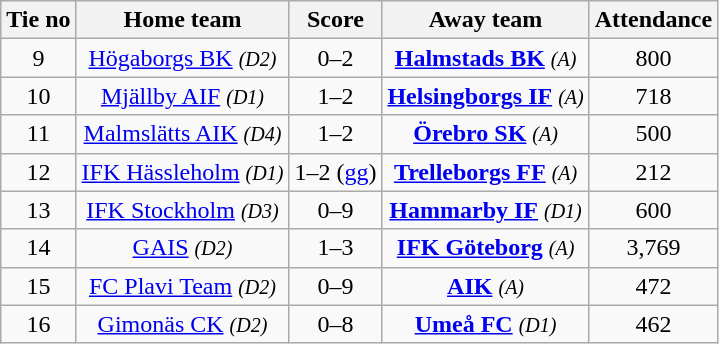<table class="wikitable" style="text-align:center">
<tr>
<th style= width="40px">Tie no</th>
<th style= width="150px">Home team</th>
<th style= width="60px">Score</th>
<th style= width="150px">Away team</th>
<th style= width="30px">Attendance</th>
</tr>
<tr>
<td>9</td>
<td><a href='#'>Högaborgs BK</a> <em><small>(D2)</small></em></td>
<td>0–2</td>
<td><strong><a href='#'>Halmstads BK</a></strong> <em><small>(A)</small></em></td>
<td>800</td>
</tr>
<tr>
<td>10</td>
<td><a href='#'>Mjällby AIF</a> <em><small>(D1)</small></em></td>
<td>1–2</td>
<td><strong><a href='#'>Helsingborgs IF</a></strong> <em><small>(A)</small></em></td>
<td>718</td>
</tr>
<tr>
<td>11</td>
<td><a href='#'>Malmslätts AIK</a> <em><small>(D4)</small></em></td>
<td>1–2</td>
<td><strong><a href='#'>Örebro SK</a></strong> <em><small>(A)</small></em></td>
<td>500</td>
</tr>
<tr>
<td>12</td>
<td><a href='#'>IFK Hässleholm</a> <em><small>(D1)</small></em></td>
<td>1–2 (<a href='#'>gg</a>)</td>
<td><strong><a href='#'>Trelleborgs FF</a></strong> <em><small>(A)</small></em></td>
<td>212</td>
</tr>
<tr>
<td>13</td>
<td><a href='#'>IFK Stockholm</a> <em><small>(D3)</small></em></td>
<td>0–9</td>
<td><strong><a href='#'>Hammarby IF</a></strong> <em><small>(D1)</small></em></td>
<td>600</td>
</tr>
<tr>
<td>14</td>
<td><a href='#'>GAIS</a> <em><small>(D2)</small></em></td>
<td>1–3</td>
<td><strong><a href='#'>IFK Göteborg</a></strong> <em><small>(A)</small></em></td>
<td>3,769</td>
</tr>
<tr>
<td>15</td>
<td><a href='#'>FC Plavi Team</a> <em><small>(D2)</small></em></td>
<td>0–9</td>
<td><strong><a href='#'>AIK</a></strong> <em><small>(A)</small></em></td>
<td>472</td>
</tr>
<tr>
<td>16</td>
<td><a href='#'>Gimonäs CK</a> <em><small>(D2)</small></em></td>
<td>0–8</td>
<td><strong><a href='#'>Umeå FC</a></strong> <em><small>(D1)</small></em></td>
<td>462</td>
</tr>
</table>
